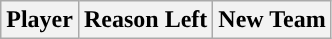<table class="wikitable sortable sortable">
<tr>
<th>Player</th>
<th>Reason Left</th>
<th>New Team</th>
</tr>
</table>
